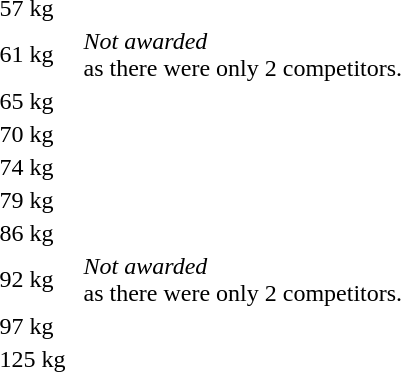<table>
<tr>
<td rowspan=2>57 kg</td>
<td rowspan=2></td>
<td rowspan=2></td>
<td></td>
</tr>
<tr>
<td></td>
</tr>
<tr>
<td>61 kg</td>
<td></td>
<td></td>
<td><em>Not awarded</em><br><span>as there were only 2 competitors.</span></td>
</tr>
<tr>
<td rowspan=2>65 kg</td>
<td rowspan=2></td>
<td rowspan=2></td>
<td></td>
</tr>
<tr>
<td></td>
</tr>
<tr>
<td>70 kg</td>
<td></td>
<td></td>
<td></td>
</tr>
<tr>
<td rowspan=2>74 kg</td>
<td rowspan=2></td>
<td rowspan=2></td>
<td></td>
</tr>
<tr>
<td></td>
</tr>
<tr>
<td>79 kg</td>
<td></td>
<td></td>
<td></td>
</tr>
<tr>
<td rowspan=2>86 kg</td>
<td rowspan=2></td>
<td rowspan=2></td>
<td></td>
</tr>
<tr>
<td></td>
</tr>
<tr>
<td>92 kg</td>
<td></td>
<td></td>
<td><em>Not awarded</em><br><span>as there were only 2 competitors.</span></td>
</tr>
<tr>
<td>97 kg</td>
<td></td>
<td></td>
<td></td>
</tr>
<tr>
<td>125 kg</td>
<td></td>
<td></td>
<td></td>
</tr>
</table>
